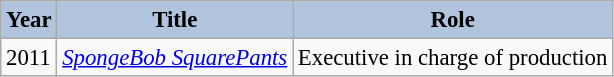<table class="wikitable" style="font-size:95%;">
<tr>
<th style="background:#B0C4DE;">Year</th>
<th style="background:#B0C4DE;">Title</th>
<th style="background:#B0C4DE;">Role</th>
</tr>
<tr>
<td>2011</td>
<td><em><a href='#'>SpongeBob SquarePants</a></em></td>
<td>Executive in charge of production</td>
</tr>
</table>
